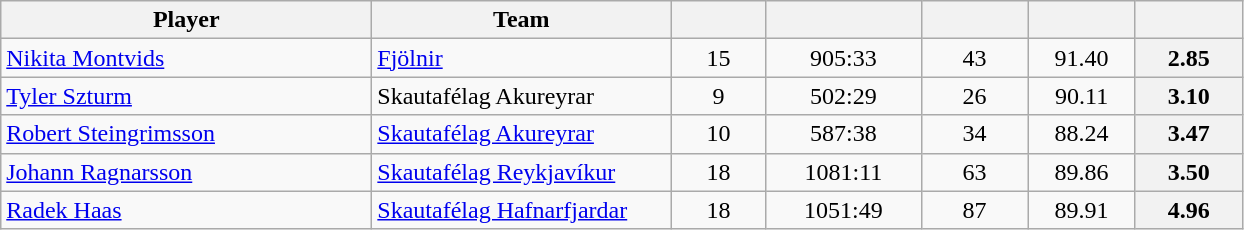<table class="wikitable sortable" style="text-align: center">
<tr>
<th style="width: 15em;">Player</th>
<th style="width: 12em;">Team</th>
<th style="width: 3.5em;"></th>
<th style="width: 6em;"></th>
<th style="width: 4em;"></th>
<th style="width: 4em;"></th>
<th style="width: 4em;"></th>
</tr>
<tr>
<td style="text-align:left;"> <a href='#'>Nikita Montvids</a></td>
<td style="text-align:left;"><a href='#'>Fjölnir</a></td>
<td>15</td>
<td>905:33</td>
<td>43</td>
<td>91.40</td>
<th>2.85</th>
</tr>
<tr>
<td style="text-align:left;"> <a href='#'>Tyler Szturm</a></td>
<td style="text-align:left;">Skautafélag Akureyrar</td>
<td>9</td>
<td>502:29</td>
<td>26</td>
<td>90.11</td>
<th>3.10</th>
</tr>
<tr>
<td style="text-align:left;"> <a href='#'>Robert Steingrimsson</a></td>
<td style="text-align:left;"><a href='#'>Skautafélag Akureyrar</a></td>
<td>10</td>
<td>587:38</td>
<td>34</td>
<td>88.24</td>
<th>3.47</th>
</tr>
<tr>
<td style="text-align:left;"> <a href='#'>Johann Ragnarsson</a></td>
<td style="text-align:left;"><a href='#'>Skautafélag Reykjavíkur</a></td>
<td>18</td>
<td>1081:11</td>
<td>63</td>
<td>89.86</td>
<th>3.50</th>
</tr>
<tr>
<td style="text-align:left;"> <a href='#'>Radek Haas</a></td>
<td style="text-align:left;"><a href='#'>Skautafélag Hafnarfjardar</a></td>
<td>18</td>
<td>1051:49</td>
<td>87</td>
<td>89.91</td>
<th>4.96</th>
</tr>
</table>
